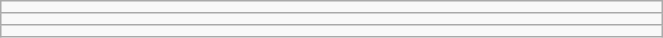<table class="wikitable" style=" text-align:center; font-size:110%;" width="35%">
<tr>
<td></td>
</tr>
<tr>
<td></td>
</tr>
<tr>
<td></td>
</tr>
</table>
